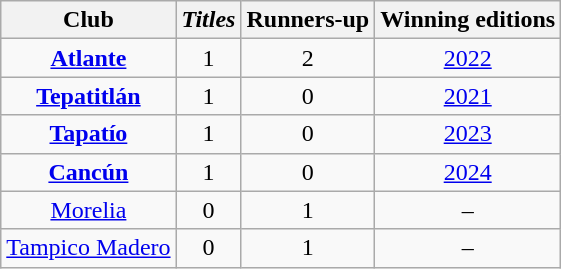<table class="wikitable" style="text-align: center;">
<tr>
<th>Club</th>
<th><em>Titles</em></th>
<th>Runners-up</th>
<th>Winning editions</th>
</tr>
<tr>
<td><strong><a href='#'>Atlante</a></strong></td>
<td>1</td>
<td>2</td>
<td><a href='#'>2022</a></td>
</tr>
<tr>
<td><strong><a href='#'>Tepatitlán</a></strong></td>
<td>1</td>
<td>0</td>
<td><a href='#'>2021</a></td>
</tr>
<tr>
<td><strong><a href='#'>Tapatío</a></strong></td>
<td>1</td>
<td>0</td>
<td><a href='#'>2023</a></td>
</tr>
<tr>
<td><strong><a href='#'>Cancún</a></strong></td>
<td>1</td>
<td>0</td>
<td><a href='#'>2024</a></td>
</tr>
<tr>
<td><a href='#'>Morelia</a></td>
<td>0</td>
<td>1</td>
<td>–</td>
</tr>
<tr>
<td><a href='#'>Tampico Madero</a></td>
<td>0</td>
<td>1</td>
<td>–</td>
</tr>
</table>
